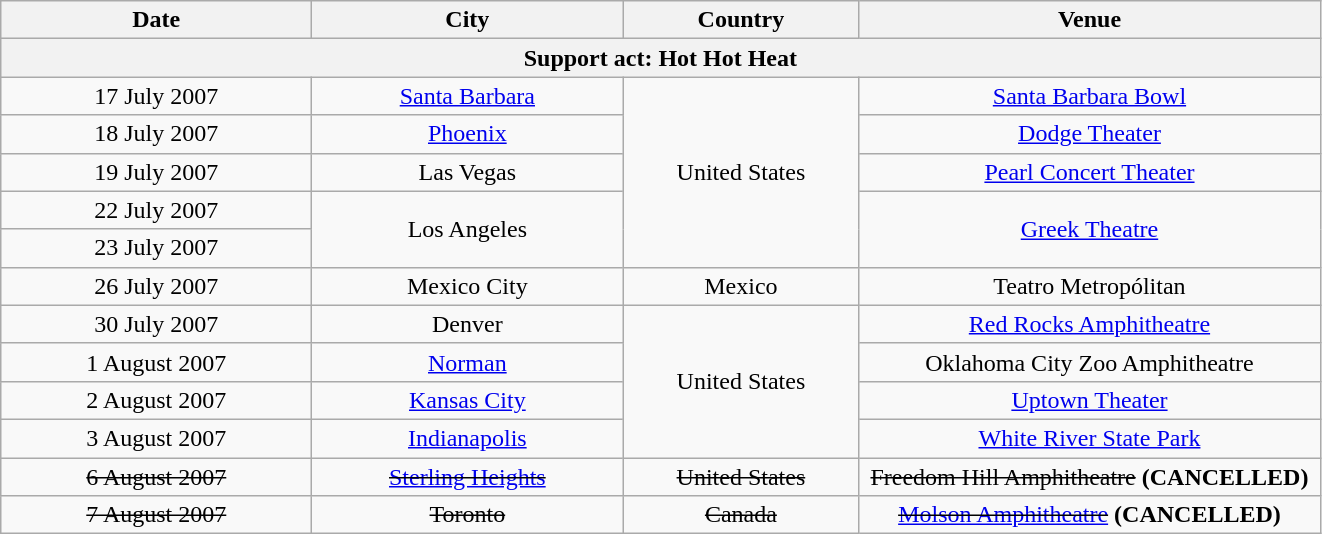<table class="wikitable" style="text-align:center;">
<tr>
<th width="200">Date</th>
<th width="200">City</th>
<th width="150">Country</th>
<th width="300">Venue</th>
</tr>
<tr>
<th colspan="4">Support act: Hot Hot Heat</th>
</tr>
<tr>
<td>17 July 2007</td>
<td><a href='#'>Santa Barbara</a></td>
<td rowspan="5">United States</td>
<td><a href='#'>Santa Barbara Bowl</a></td>
</tr>
<tr>
<td>18 July 2007</td>
<td><a href='#'>Phoenix</a></td>
<td><a href='#'>Dodge Theater</a></td>
</tr>
<tr>
<td>19 July 2007</td>
<td>Las Vegas</td>
<td><a href='#'>Pearl Concert Theater</a></td>
</tr>
<tr>
<td>22 July 2007</td>
<td rowspan="2">Los Angeles</td>
<td rowspan="2"><a href='#'>Greek Theatre</a></td>
</tr>
<tr>
<td>23 July 2007</td>
</tr>
<tr>
<td>26 July 2007</td>
<td>Mexico City</td>
<td>Mexico</td>
<td>Teatro Metropólitan</td>
</tr>
<tr>
<td>30 July 2007</td>
<td>Denver</td>
<td rowspan="4">United States</td>
<td><a href='#'>Red Rocks Amphitheatre</a></td>
</tr>
<tr>
<td>1 August 2007</td>
<td><a href='#'>Norman</a></td>
<td>Oklahoma City Zoo Amphitheatre</td>
</tr>
<tr>
<td>2 August 2007</td>
<td><a href='#'>Kansas City</a></td>
<td><a href='#'>Uptown Theater</a></td>
</tr>
<tr>
<td>3 August 2007</td>
<td><a href='#'>Indianapolis</a></td>
<td><a href='#'>White River State Park</a></td>
</tr>
<tr>
<td><s>6 August 2007</s></td>
<td><s><a href='#'>Sterling Heights</a></s></td>
<td><s>United States</s></td>
<td><s>Freedom Hill Amphitheatre</s> <strong><span>(CANCELLED)</span></strong></td>
</tr>
<tr>
<td><s>7 August 2007</s></td>
<td><s>Toronto</s></td>
<td><s>Canada</s></td>
<td><s><a href='#'>Molson Amphitheatre</a></s> <strong><span>(CANCELLED)</span></strong></td>
</tr>
</table>
